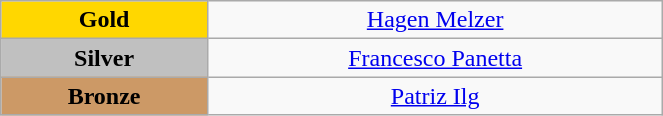<table class="wikitable" style="text-align:center; " width="35%">
<tr>
<td bgcolor="gold"><strong>Gold</strong></td>
<td><a href='#'>Hagen Melzer</a><br>  <small><em></em></small></td>
</tr>
<tr>
<td bgcolor="silver"><strong>Silver</strong></td>
<td><a href='#'>Francesco Panetta</a><br>  <small><em></em></small></td>
</tr>
<tr>
<td bgcolor="CC9966"><strong>Bronze</strong></td>
<td><a href='#'>Patriz Ilg</a><br>  <small><em></em></small></td>
</tr>
</table>
